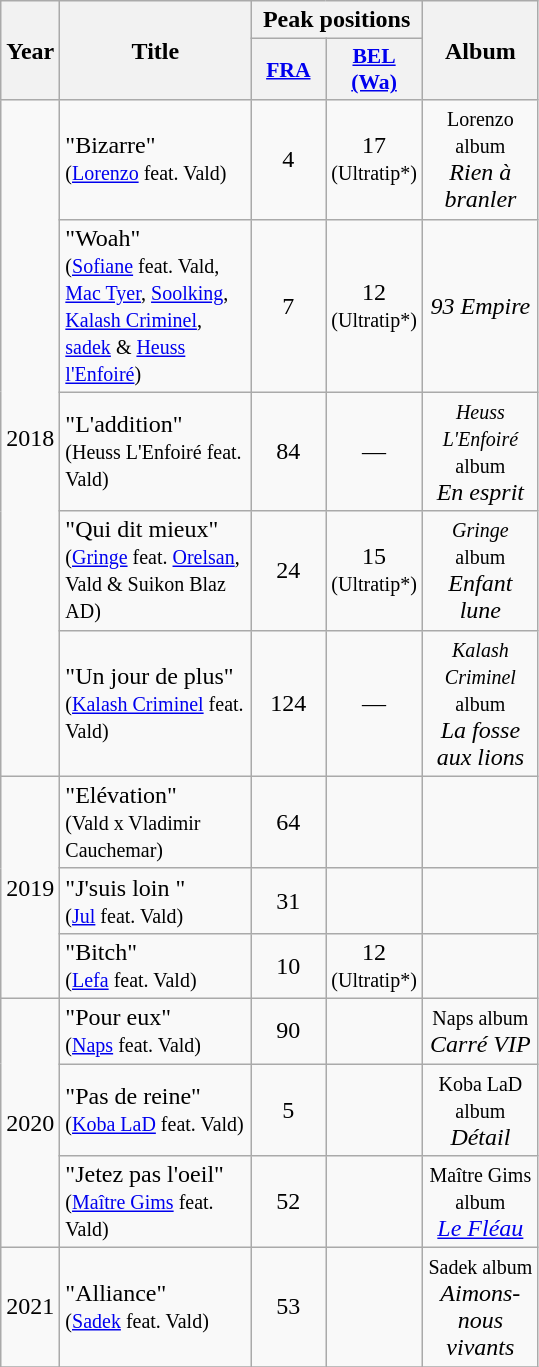<table class="wikitable">
<tr>
<th align="center" rowspan="2" width="10">Year</th>
<th align="center" rowspan="2" width="120">Title</th>
<th align="center" colspan="2" width="20">Peak positions</th>
<th align="center" rowspan="2" width="70">Album</th>
</tr>
<tr>
<th scope="col" style="width:3em;font-size:90%;"><a href='#'>FRA</a><br></th>
<th scope="col" style="width:3em;font-size:90%;"><a href='#'>BEL <br>(Wa)</a><br></th>
</tr>
<tr>
<td style="text-align:center;" rowspan=5>2018</td>
<td>"Bizarre" <br><small>(<a href='#'>Lorenzo</a> feat. Vald)</small></td>
<td style="text-align:center;">4</td>
<td style="text-align:center;">17<br><small>(Ultratip*)</small></td>
<td style="text-align:center;"><small>Lorenzo album</small><br><em>Rien à branler</em></td>
</tr>
<tr>
<td>"Woah" <br><small>(<a href='#'>Sofiane</a> feat. Vald, <a href='#'>Mac Tyer</a>, <a href='#'>Soolking</a>, <a href='#'>Kalash Criminel</a>, <a href='#'>sadek</a> & <a href='#'>Heuss l'Enfoiré</a>)</small></td>
<td style="text-align:center;">7</td>
<td style="text-align:center;">12<br><small>(Ultratip*)</small></td>
<td style="text-align:center;"><em>93 Empire</em></td>
</tr>
<tr>
<td>"L'addition" <br><small>(Heuss L'Enfoiré feat. Vald)</small></td>
<td style="text-align:center;">84</td>
<td style="text-align:center;">—</td>
<td style="text-align:center;"><small><em>Heuss L'Enfoiré</em> album</small><br><em>En esprit</em></td>
</tr>
<tr>
<td>"Qui dit mieux" <br><small>(<a href='#'>Gringe</a> feat. <a href='#'>Orelsan</a>, Vald & Suikon Blaz AD)</small></td>
<td style="text-align:center;">24</td>
<td style="text-align:center;">15<br><small>(Ultratip*)</small></td>
<td style="text-align:center;"><small><em>Gringe</em> album</small><br><em>Enfant lune</em></td>
</tr>
<tr>
<td>"Un jour de plus" <br><small>(<a href='#'>Kalash Criminel</a> feat. Vald)</small></td>
<td style="text-align:center;">124</td>
<td style="text-align:center;">—</td>
<td style="text-align:center;"><small><em>Kalash Criminel</em> album</small><br><em>La fosse aux lions</em></td>
</tr>
<tr>
<td style="text-align:center;" rowspan=3>2019</td>
<td>"Elévation" <br><small>(Vald x Vladimir Cauchemar)</small></td>
<td style="text-align:center;">64</td>
<td style="text-align:center;"></td>
<td style="text-align:center;"></td>
</tr>
<tr>
<td>"J'suis loin " <br><small>(<a href='#'>Jul</a> feat. Vald)</small></td>
<td style="text-align:center;">31</td>
<td style="text-align:center;"></td>
<td style="text-align:center;"></td>
</tr>
<tr>
<td>"Bitch" <br><small>(<a href='#'>Lefa</a> feat. Vald)</small></td>
<td style="text-align:center;">10</td>
<td style="text-align:center;">12<br><small>(Ultratip*)</small></td>
<td style="text-align:center;"></td>
</tr>
<tr>
<td style="text-align:center;" rowspan=3>2020</td>
<td>"Pour eux" <br><small>(<a href='#'>Naps</a> feat. Vald)</small></td>
<td style="text-align:center;">90</td>
<td style="text-align:center;"></td>
<td style="text-align:center;"><small>Naps album</small><br><em>Carré VIP</em></td>
</tr>
<tr>
<td>"Pas de reine" <br><small>(<a href='#'>Koba LaD</a> feat. Vald)</small></td>
<td style="text-align:center;">5</td>
<td style="text-align:center;"></td>
<td style="text-align:center;"><small>Koba LaD album</small><br><em>Détail</em></td>
</tr>
<tr>
<td>"Jetez pas l'oeil" <br><small>(<a href='#'>Maître Gims</a> feat. Vald)</small></td>
<td style="text-align:center;">52</td>
<td style="text-align:center;"></td>
<td style="text-align:center;"><small>Maître Gims album</small><br><em><a href='#'>Le Fléau</a></em></td>
</tr>
<tr>
<td style="text-align:center;">2021</td>
<td>"Alliance" <br><small>(<a href='#'>Sadek</a> feat. Vald)</small></td>
<td style="text-align:center;">53</td>
<td style="text-align:center;"></td>
<td style="text-align:center;"><small>Sadek album</small><br><em>Aimons-nous vivants</em></td>
</tr>
<tr>
</tr>
</table>
